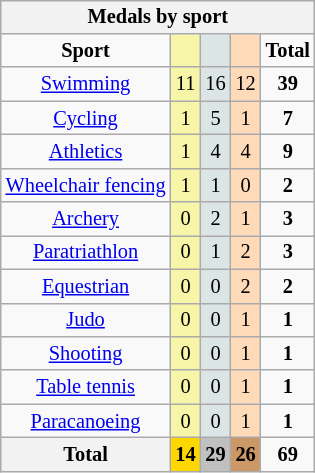<table class="wikitable" style="font-size:85%; float:right;">
<tr style="background:#efefef;">
<th colspan=7>Medals by sport</th>
</tr>
<tr align=center>
<td><strong>Sport</strong></td>
<td style="background:#f7f6a8;"></td>
<td style="background:#dce5e5;"></td>
<td style="background:#ffdab9;"></td>
<td><strong>Total</strong></td>
</tr>
<tr align=center>
<td><a href='#'>Swimming</a></td>
<td style="background:#f7f6a8;">11</td>
<td style="background:#dce5e5;">16</td>
<td style="background:#ffdab9;">12</td>
<td><strong>39</strong></td>
</tr>
<tr align=center>
<td><a href='#'>Cycling</a></td>
<td style="background:#f7f6a8;">1</td>
<td style="background:#dce5e5;">5</td>
<td style="background:#ffdab9;">1</td>
<td><strong>7</strong></td>
</tr>
<tr align=center>
<td><a href='#'>Athletics</a></td>
<td style="background:#f7f6a8;">1</td>
<td style="background:#dce5e5;">4</td>
<td style="background:#ffdab9;">4</td>
<td><strong>9</strong></td>
</tr>
<tr align=center>
<td><a href='#'>Wheelchair fencing</a></td>
<td style="background:#f7f6a8;">1</td>
<td style="background:#dce5e5;">1</td>
<td style="background:#ffdab9;">0</td>
<td><strong>2</strong></td>
</tr>
<tr align=center>
<td><a href='#'>Archery</a></td>
<td style="background:#f7f6a8;">0</td>
<td style="background:#dce5e5;">2</td>
<td style="background:#ffdab9;">1</td>
<td><strong>3</strong></td>
</tr>
<tr align=center>
<td><a href='#'>Paratriathlon</a></td>
<td style="background:#f7f6a8;">0</td>
<td style="background:#dce5e5;">1</td>
<td style="background:#ffdab9;">2</td>
<td><strong>3</strong></td>
</tr>
<tr align=center>
<td><a href='#'>Equestrian</a></td>
<td style="background:#f7f6a8;">0</td>
<td style="background:#dce5e5;">0</td>
<td style="background:#ffdab9;">2</td>
<td><strong>2</strong></td>
</tr>
<tr align=center>
<td><a href='#'>Judo</a></td>
<td style="background:#f7f6a8;">0</td>
<td style="background:#dce5e5;">0</td>
<td style="background:#ffdab9;">1</td>
<td><strong>1</strong></td>
</tr>
<tr align=center>
<td><a href='#'>Shooting</a></td>
<td style="background:#f7f6a8;">0</td>
<td style="background:#dce5e5;">0</td>
<td style="background:#ffdab9;">1</td>
<td><strong>1</strong></td>
</tr>
<tr align=center>
<td><a href='#'>Table tennis</a></td>
<td style="background:#f7f6a8;">0</td>
<td style="background:#dce5e5;">0</td>
<td style="background:#ffdab9;">1</td>
<td><strong>1</strong></td>
</tr>
<tr align=center>
<td><a href='#'>Paracanoeing</a></td>
<td style="background:#f7f6a8;">0</td>
<td style="background:#dce5e5;">0</td>
<td style="background:#ffdab9;">1</td>
<td><strong>1</strong></td>
</tr>
<tr align=center>
<th>Total</th>
<td style="background:gold;"><strong>14</strong></td>
<td style="background:silver;"><strong>29</strong></td>
<td style="background:#c96;"><strong>26</strong></td>
<td><strong>69</strong></td>
</tr>
</table>
